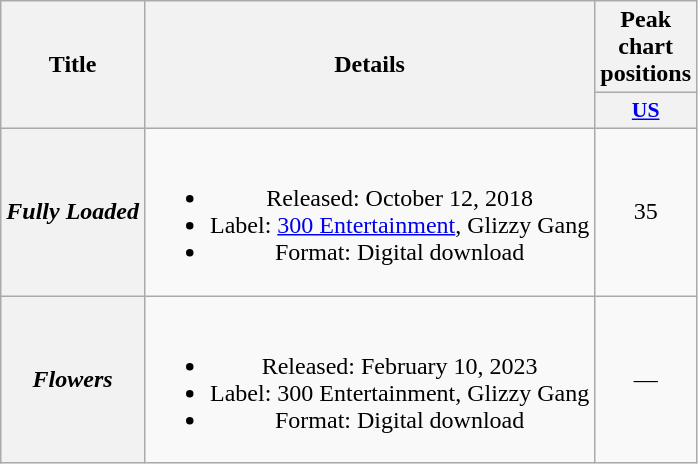<table class="wikitable plainrowheaders" style="text-align:center;">
<tr>
<th scope="col" rowspan="2">Title</th>
<th scope="col" rowspan="2">Details</th>
<th scope="col" colspan="1">Peak chart positions</th>
</tr>
<tr>
<th scope="col" style="width:2.2em;font-size:90%;"><a href='#'>US</a><br></th>
</tr>
<tr>
<th scope="row"><em>Fully Loaded</em></th>
<td><br><ul><li>Released: October 12, 2018</li><li>Label: <a href='#'>300 Entertainment</a>, Glizzy Gang</li><li>Format: Digital download</li></ul></td>
<td>35</td>
</tr>
<tr>
<th scope="row"><em>Flowers</em></th>
<td><br><ul><li>Released: February 10, 2023</li><li>Label: 300 Entertainment, Glizzy Gang</li><li>Format: Digital download</li></ul></td>
<td>—</td>
</tr>
</table>
